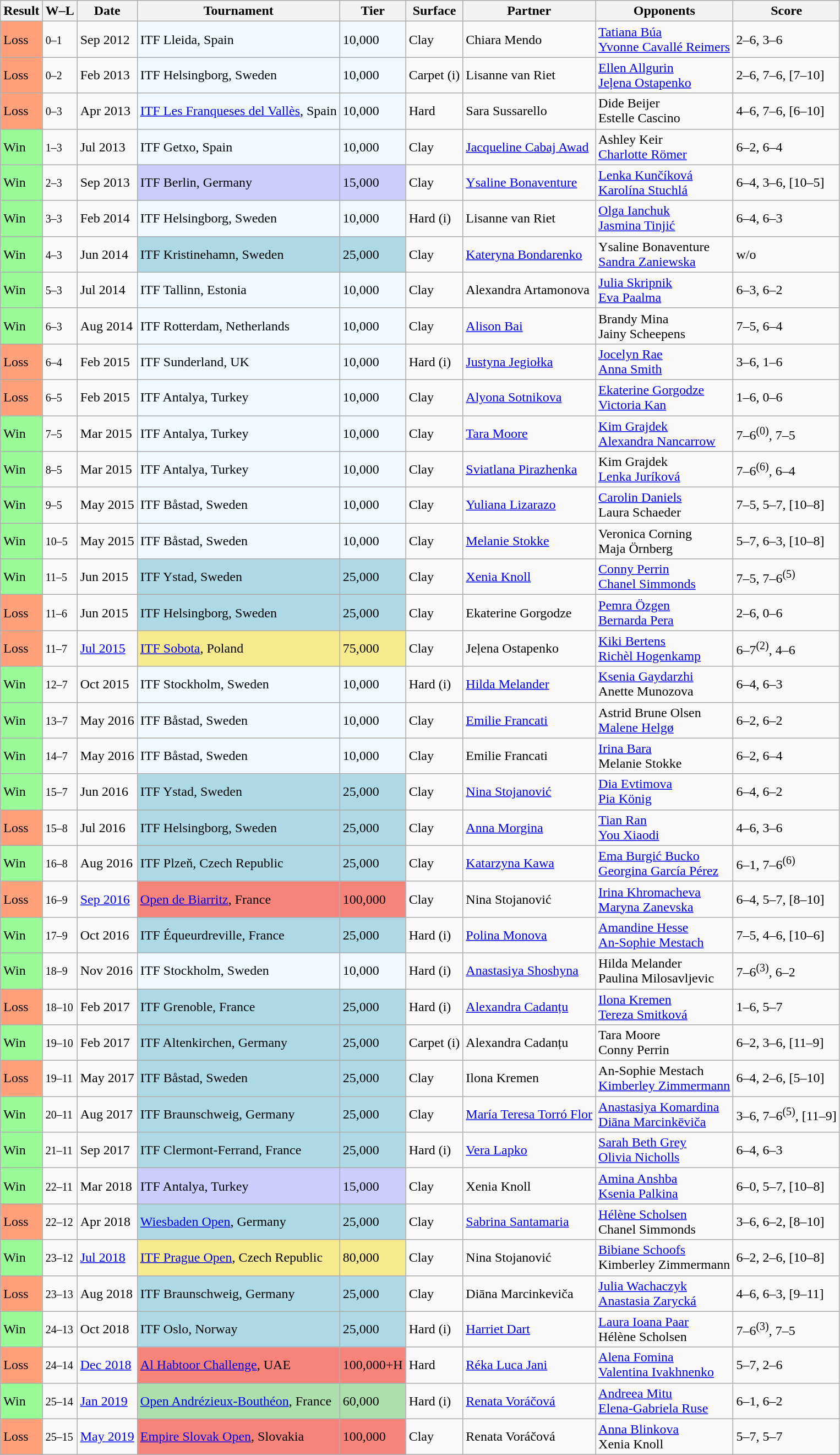<table class="sortable wikitable">
<tr>
<th>Result</th>
<th class="unsortable">W–L</th>
<th>Date</th>
<th>Tournament</th>
<th>Tier</th>
<th>Surface</th>
<th>Partner</th>
<th>Opponents</th>
<th class="unsortable">Score</th>
</tr>
<tr>
<td style="background:#ffa07a;">Loss</td>
<td><small>0–1</small></td>
<td>Sep 2012</td>
<td style="background:#f0f8ff;">ITF Lleida, Spain</td>
<td style="background:#f0f8ff;">10,000</td>
<td>Clay</td>
<td> Chiara Mendo</td>
<td> <a href='#'>Tatiana Búa</a> <br>  <a href='#'>Yvonne Cavallé Reimers</a></td>
<td>2–6, 3–6</td>
</tr>
<tr>
<td style="background:#ffa07a;">Loss</td>
<td><small>0–2</small></td>
<td>Feb 2013</td>
<td style="background:#f0f8ff;">ITF Helsingborg, Sweden</td>
<td style="background:#f0f8ff;">10,000</td>
<td>Carpet (i)</td>
<td> Lisanne van Riet</td>
<td> <a href='#'>Ellen Allgurin</a> <br>  <a href='#'>Jeļena Ostapenko</a></td>
<td>2–6, 7–6, [7–10]</td>
</tr>
<tr>
<td style="background:#ffa07a;">Loss</td>
<td><small>0–3</small></td>
<td>Apr 2013</td>
<td style="background:#f0f8ff;"><a href='#'>ITF Les Franqueses del Vallès</a>, Spain</td>
<td style="background:#f0f8ff;">10,000</td>
<td>Hard</td>
<td> Sara Sussarello</td>
<td> Dide Beijer <br>  Estelle Cascino</td>
<td>4–6, 7–6, [6–10]</td>
</tr>
<tr>
<td style="background:#98fb98;">Win</td>
<td><small>1–3</small></td>
<td>Jul 2013</td>
<td style="background:#f0f8ff;">ITF Getxo, Spain</td>
<td style="background:#f0f8ff;">10,000</td>
<td>Clay</td>
<td> <a href='#'>Jacqueline Cabaj Awad</a></td>
<td> Ashley Keir <br>  <a href='#'>Charlotte Römer</a></td>
<td>6–2, 6–4</td>
</tr>
<tr>
<td style="background:#98fb98;">Win</td>
<td><small>2–3</small></td>
<td>Sep 2013</td>
<td style="background:#ccccff;">ITF Berlin, Germany</td>
<td style="background:#ccccff;">15,000</td>
<td>Clay</td>
<td> <a href='#'>Ysaline Bonaventure</a></td>
<td> <a href='#'>Lenka Kunčíková</a> <br>  <a href='#'>Karolína Stuchlá</a></td>
<td>6–4, 3–6, [10–5]</td>
</tr>
<tr>
<td style="background:#98fb98;">Win</td>
<td><small>3–3</small></td>
<td>Feb 2014</td>
<td style="background:#f0f8ff;">ITF Helsingborg, Sweden</td>
<td style="background:#f0f8ff;">10,000</td>
<td>Hard (i)</td>
<td> Lisanne van Riet</td>
<td> <a href='#'>Olga Ianchuk</a> <br>  <a href='#'>Jasmina Tinjić</a></td>
<td>6–4, 6–3</td>
</tr>
<tr>
<td style="background:#98fb98;">Win</td>
<td><small>4–3</small></td>
<td>Jun 2014</td>
<td style="background:lightblue;">ITF Kristinehamn, Sweden</td>
<td style="background:lightblue;">25,000</td>
<td>Clay</td>
<td> <a href='#'>Kateryna Bondarenko</a></td>
<td> Ysaline Bonaventure <br>  <a href='#'>Sandra Zaniewska</a></td>
<td>w/o</td>
</tr>
<tr>
<td style="background:#98fb98;">Win</td>
<td><small>5–3</small></td>
<td>Jul 2014</td>
<td style="background:#f0f8ff;">ITF Tallinn, Estonia</td>
<td style="background:#f0f8ff;">10,000</td>
<td>Clay</td>
<td> Alexandra Artamonova</td>
<td> <a href='#'>Julia Skripnik</a> <br>  <a href='#'>Eva Paalma</a></td>
<td>6–3, 6–2</td>
</tr>
<tr>
<td style="background:#98fb98;">Win</td>
<td><small>6–3</small></td>
<td>Aug 2014</td>
<td style="background:#f0f8ff;">ITF Rotterdam, Netherlands</td>
<td style="background:#f0f8ff;">10,000</td>
<td>Clay</td>
<td> <a href='#'>Alison Bai</a></td>
<td> Brandy Mina <br>  Jainy Scheepens</td>
<td>7–5, 6–4</td>
</tr>
<tr>
<td style="background:#ffa07a;">Loss</td>
<td><small>6–4</small></td>
<td>Feb 2015</td>
<td style="background:#f0f8ff;">ITF Sunderland, UK</td>
<td style="background:#f0f8ff;">10,000</td>
<td>Hard (i)</td>
<td> <a href='#'>Justyna Jegiołka</a></td>
<td> <a href='#'>Jocelyn Rae</a> <br>  <a href='#'>Anna Smith</a></td>
<td>3–6, 1–6</td>
</tr>
<tr>
<td style="background:#ffa07a;">Loss</td>
<td><small>6–5</small></td>
<td>Feb 2015</td>
<td style="background:#f0f8ff;">ITF Antalya, Turkey</td>
<td style="background:#f0f8ff;">10,000</td>
<td>Clay</td>
<td> <a href='#'>Alyona Sotnikova</a></td>
<td> <a href='#'>Ekaterine Gorgodze</a> <br>  <a href='#'>Victoria Kan</a></td>
<td>1–6, 0–6</td>
</tr>
<tr>
<td style="background:#98fb98;">Win</td>
<td><small>7–5</small></td>
<td>Mar 2015</td>
<td style="background:#f0f8ff;">ITF Antalya, Turkey</td>
<td style="background:#f0f8ff;">10,000</td>
<td>Clay</td>
<td> <a href='#'>Tara Moore</a></td>
<td> <a href='#'>Kim Grajdek</a> <br>  <a href='#'>Alexandra Nancarrow</a></td>
<td>7–6<sup>(0)</sup>, 7–5</td>
</tr>
<tr>
<td style="background:#98fb98;">Win</td>
<td><small>8–5</small></td>
<td>Mar 2015</td>
<td style="background:#f0f8ff;">ITF Antalya, Turkey</td>
<td style="background:#f0f8ff;">10,000</td>
<td>Clay</td>
<td> <a href='#'>Sviatlana Pirazhenka</a></td>
<td> Kim Grajdek <br>  <a href='#'>Lenka Juríková</a></td>
<td>7–6<sup>(6)</sup>, 6–4</td>
</tr>
<tr>
<td style="background:#98fb98;">Win</td>
<td><small>9–5</small></td>
<td>May 2015</td>
<td style="background:#f0f8ff;">ITF Båstad, Sweden</td>
<td style="background:#f0f8ff;">10,000</td>
<td>Clay</td>
<td> <a href='#'>Yuliana Lizarazo</a></td>
<td> <a href='#'>Carolin Daniels</a> <br>  Laura Schaeder</td>
<td>7–5, 5–7, [10–8]</td>
</tr>
<tr>
<td style="background:#98fb98;">Win</td>
<td><small>10–5</small></td>
<td>May 2015</td>
<td style="background:#f0f8ff;">ITF Båstad, Sweden</td>
<td style="background:#f0f8ff;">10,000</td>
<td>Clay</td>
<td> <a href='#'>Melanie Stokke</a></td>
<td> Veronica Corning <br>  Maja Örnberg</td>
<td>5–7, 6–3, [10–8]</td>
</tr>
<tr>
<td style="background:#98fb98;">Win</td>
<td><small>11–5</small></td>
<td>Jun 2015</td>
<td style="background:lightblue;">ITF Ystad, Sweden</td>
<td style="background:lightblue;">25,000</td>
<td>Clay</td>
<td> <a href='#'>Xenia Knoll</a></td>
<td> <a href='#'>Conny Perrin</a> <br>  <a href='#'>Chanel Simmonds</a></td>
<td>7–5, 7–6<sup>(5)</sup></td>
</tr>
<tr>
<td style="background:#ffa07a;">Loss</td>
<td><small>11–6</small></td>
<td>Jun 2015</td>
<td style="background:lightblue;">ITF Helsingborg, Sweden</td>
<td style="background:lightblue;">25,000</td>
<td>Clay</td>
<td> Ekaterine Gorgodze</td>
<td> <a href='#'>Pemra Özgen</a> <br>  <a href='#'>Bernarda Pera</a></td>
<td>2–6, 0–6</td>
</tr>
<tr>
<td style="background:#ffa07a;">Loss</td>
<td><small>11–7</small></td>
<td><a href='#'>Jul 2015</a></td>
<td style="background:#f7e98e;"><a href='#'>ITF Sobota</a>, Poland</td>
<td style="background:#f7e98e;">75,000</td>
<td>Clay</td>
<td> Jeļena Ostapenko</td>
<td> <a href='#'>Kiki Bertens</a> <br>  <a href='#'>Richèl Hogenkamp</a></td>
<td>6–7<sup>(2)</sup>, 4–6</td>
</tr>
<tr>
<td style="background:#98fb98;">Win</td>
<td><small>12–7</small></td>
<td>Oct 2015</td>
<td style="background:#f0f8ff;">ITF Stockholm, Sweden</td>
<td style="background:#f0f8ff;">10,000</td>
<td>Hard (i)</td>
<td> <a href='#'>Hilda Melander</a></td>
<td> <a href='#'>Ksenia Gaydarzhi</a> <br>  Anette Munozova</td>
<td>6–4, 6–3</td>
</tr>
<tr>
<td style="background:#98fb98;">Win</td>
<td><small>13–7</small></td>
<td>May 2016</td>
<td style="background:#f0f8ff;">ITF Båstad, Sweden</td>
<td style="background:#f0f8ff;">10,000</td>
<td>Clay</td>
<td> <a href='#'>Emilie Francati</a></td>
<td> Astrid Brune Olsen <br>  <a href='#'>Malene Helgø</a></td>
<td>6–2, 6–2</td>
</tr>
<tr>
<td style="background:#98fb98;">Win</td>
<td><small>14–7</small></td>
<td>May 2016</td>
<td style="background:#f0f8ff;">ITF Båstad, Sweden</td>
<td style="background:#f0f8ff;">10,000</td>
<td>Clay</td>
<td> Emilie Francati</td>
<td> <a href='#'>Irina Bara</a> <br>  Melanie Stokke</td>
<td>6–2, 6–4</td>
</tr>
<tr>
<td style="background:#98fb98;">Win</td>
<td><small>15–7</small></td>
<td>Jun 2016</td>
<td style="background:lightblue;">ITF Ystad, Sweden</td>
<td style="background:lightblue;">25,000</td>
<td>Clay</td>
<td> <a href='#'>Nina Stojanović</a></td>
<td> <a href='#'>Dia Evtimova</a> <br>  <a href='#'>Pia König</a></td>
<td>6–4, 6–2</td>
</tr>
<tr>
<td style="background:#ffa07a;">Loss</td>
<td><small>15–8</small></td>
<td>Jul 2016</td>
<td style="background:lightblue;">ITF Helsingborg, Sweden</td>
<td style="background:lightblue;">25,000</td>
<td>Clay</td>
<td> <a href='#'>Anna Morgina</a></td>
<td> <a href='#'>Tian Ran</a> <br>  <a href='#'>You Xiaodi</a></td>
<td>4–6, 3–6</td>
</tr>
<tr>
<td style="background:#98fb98;">Win</td>
<td><small>16–8</small></td>
<td>Aug 2016</td>
<td style="background:lightblue;">ITF Plzeň, Czech Republic</td>
<td style="background:lightblue;">25,000</td>
<td>Clay</td>
<td> <a href='#'>Katarzyna Kawa</a></td>
<td> <a href='#'>Ema Burgić Bucko</a> <br>  <a href='#'>Georgina García Pérez</a></td>
<td>6–1, 7–6<sup>(6)</sup></td>
</tr>
<tr>
<td style="background:#ffa07a;">Loss</td>
<td><small>16–9</small></td>
<td><a href='#'>Sep 2016</a></td>
<td style="background:#f88379;"><a href='#'>Open de Biarritz</a>, France</td>
<td style="background:#f88379;">100,000</td>
<td>Clay</td>
<td> Nina Stojanović</td>
<td> <a href='#'>Irina Khromacheva</a> <br>  <a href='#'>Maryna Zanevska</a></td>
<td>6–4, 5–7, [8–10]</td>
</tr>
<tr>
<td style="background:#98fb98;">Win</td>
<td><small>17–9</small></td>
<td>Oct 2016</td>
<td style="background:lightblue;">ITF Équeurdreville, France</td>
<td style="background:lightblue;">25,000</td>
<td>Hard (i)</td>
<td> <a href='#'>Polina Monova</a></td>
<td> <a href='#'>Amandine Hesse</a> <br>  <a href='#'>An-Sophie Mestach</a></td>
<td>7–5, 4–6, [10–6]</td>
</tr>
<tr>
<td style="background:#98fb98;">Win</td>
<td><small>18–9</small></td>
<td>Nov 2016</td>
<td style="background:#f0f8ff;">ITF Stockholm, Sweden</td>
<td style="background:#f0f8ff;">10,000</td>
<td>Hard (i)</td>
<td> <a href='#'>Anastasiya Shoshyna</a></td>
<td> Hilda Melander <br>  Paulina Milosavljevic</td>
<td>7–6<sup>(3)</sup>, 6–2</td>
</tr>
<tr>
<td style="background:#ffa07a;">Loss</td>
<td><small>18–10</small></td>
<td>Feb 2017</td>
<td style="background:lightblue;">ITF Grenoble, France</td>
<td style="background:lightblue;">25,000</td>
<td>Hard (i)</td>
<td> <a href='#'>Alexandra Cadanțu</a></td>
<td> <a href='#'>Ilona Kremen</a> <br>  <a href='#'>Tereza Smitková</a></td>
<td>1–6, 5–7</td>
</tr>
<tr>
<td style="background:#98fb98;">Win</td>
<td><small>19–10</small></td>
<td>Feb 2017</td>
<td style="background:lightblue;">ITF Altenkirchen, Germany</td>
<td style="background:lightblue;">25,000</td>
<td>Carpet (i)</td>
<td> Alexandra Cadanțu</td>
<td> Tara Moore <br>  Conny Perrin</td>
<td>6–2, 3–6, [11–9]</td>
</tr>
<tr>
<td style="background:#ffa07a;">Loss</td>
<td><small>19–11</small></td>
<td>May 2017</td>
<td style="background:lightblue;">ITF Båstad, Sweden</td>
<td style="background:lightblue;">25,000</td>
<td>Clay</td>
<td> Ilona Kremen</td>
<td> An-Sophie Mestach <br>  <a href='#'>Kimberley Zimmermann</a></td>
<td>6–4, 2–6, [5–10]</td>
</tr>
<tr>
<td style="background:#98fb98;">Win</td>
<td><small>20–11</small></td>
<td>Aug 2017</td>
<td style="background:lightblue;">ITF Braunschweig, Germany</td>
<td style="background:lightblue;">25,000</td>
<td>Clay</td>
<td> <a href='#'>María Teresa Torró Flor</a></td>
<td> <a href='#'>Anastasiya Komardina</a> <br>  <a href='#'>Diāna Marcinkēviča</a></td>
<td>3–6, 7–6<sup>(5)</sup>, [11–9]</td>
</tr>
<tr>
<td style="background:#98fb98;">Win</td>
<td><small>21–11</small></td>
<td>Sep 2017</td>
<td style="background:lightblue;">ITF Clermont-Ferrand, France</td>
<td style="background:lightblue;">25,000</td>
<td>Hard (i)</td>
<td> <a href='#'>Vera Lapko</a></td>
<td> <a href='#'>Sarah Beth Grey</a> <br>  <a href='#'>Olivia Nicholls</a></td>
<td>6–4, 6–3</td>
</tr>
<tr>
<td style="background:#98fb98;">Win</td>
<td><small>22–11</small></td>
<td>Mar 2018</td>
<td style="background:#ccccff;">ITF Antalya, Turkey</td>
<td style="background:#ccccff;">15,000</td>
<td>Clay</td>
<td> Xenia Knoll</td>
<td> <a href='#'>Amina Anshba</a> <br>  <a href='#'>Ksenia Palkina</a></td>
<td>6–0, 5–7, [10–8]</td>
</tr>
<tr>
<td style="background:#ffa07a;">Loss</td>
<td><small>22–12</small></td>
<td>Apr 2018</td>
<td style="background:lightblue;"><a href='#'>Wiesbaden Open</a>, Germany</td>
<td style="background:lightblue;">25,000</td>
<td>Clay</td>
<td> <a href='#'>Sabrina Santamaria</a></td>
<td> <a href='#'>Hélène Scholsen</a> <br>  Chanel Simmonds</td>
<td>3–6, 6–2, [8–10]</td>
</tr>
<tr>
<td style="background:#98fb98;">Win</td>
<td><small>23–12</small></td>
<td><a href='#'>Jul 2018</a></td>
<td style="background:#f7e98e;"><a href='#'>ITF Prague Open</a>, Czech Republic</td>
<td style="background:#f7e98e;">80,000</td>
<td>Clay</td>
<td> Nina Stojanović</td>
<td> <a href='#'>Bibiane Schoofs</a> <br>  Kimberley Zimmermann</td>
<td>6–2, 2–6, [10–8]</td>
</tr>
<tr>
<td style="background:#ffa07a;">Loss</td>
<td><small>23–13</small></td>
<td>Aug 2018</td>
<td style="background:lightblue;">ITF Braunschweig, Germany</td>
<td style="background:lightblue;">25,000</td>
<td>Clay</td>
<td> Diāna Marcinkeviča</td>
<td> <a href='#'>Julia Wachaczyk</a> <br>  <a href='#'>Anastasia Zarycká</a></td>
<td>4–6, 6–3, [9–11]</td>
</tr>
<tr>
<td style="background:#98fb98;">Win</td>
<td><small>24–13</small></td>
<td>Oct 2018</td>
<td style="background:lightblue;">ITF Oslo, Norway</td>
<td style="background:lightblue;">25,000</td>
<td>Hard (i)</td>
<td> <a href='#'>Harriet Dart</a></td>
<td> <a href='#'>Laura Ioana Paar</a> <br>  Hélène Scholsen</td>
<td>7–6<sup>(3)</sup>, 7–5</td>
</tr>
<tr>
<td style="background:#ffa07a;">Loss</td>
<td><small>24–14</small></td>
<td><a href='#'>Dec 2018</a></td>
<td style="background:#f88379;"><a href='#'>Al Habtoor Challenge</a>, UAE</td>
<td style="background:#f88379;">100,000+H</td>
<td>Hard</td>
<td> <a href='#'>Réka Luca Jani</a></td>
<td> <a href='#'>Alena Fomina</a> <br>  <a href='#'>Valentina Ivakhnenko</a></td>
<td>5–7, 2–6</td>
</tr>
<tr>
<td style="background:#98fb98;">Win</td>
<td><small>25–14</small></td>
<td><a href='#'>Jan 2019</a></td>
<td style="background:#addfad;"><a href='#'>Open Andrézieux-Bouthéon</a>, France</td>
<td style="background:#addfad;">60,000</td>
<td>Hard (i)</td>
<td> <a href='#'>Renata Voráčová</a></td>
<td> <a href='#'>Andreea Mitu</a> <br>  <a href='#'>Elena-Gabriela Ruse</a></td>
<td>6–1, 6–2</td>
</tr>
<tr>
<td style="background:#ffa07a;">Loss</td>
<td><small>25–15</small></td>
<td><a href='#'>May 2019</a></td>
<td style="background:#f88379;"><a href='#'>Empire Slovak Open</a>, Slovakia</td>
<td style="background:#f88379;">100,000</td>
<td>Clay</td>
<td> Renata Voráčová</td>
<td> <a href='#'>Anna Blinkova</a> <br>  Xenia Knoll</td>
<td>5–7, 5–7</td>
</tr>
</table>
